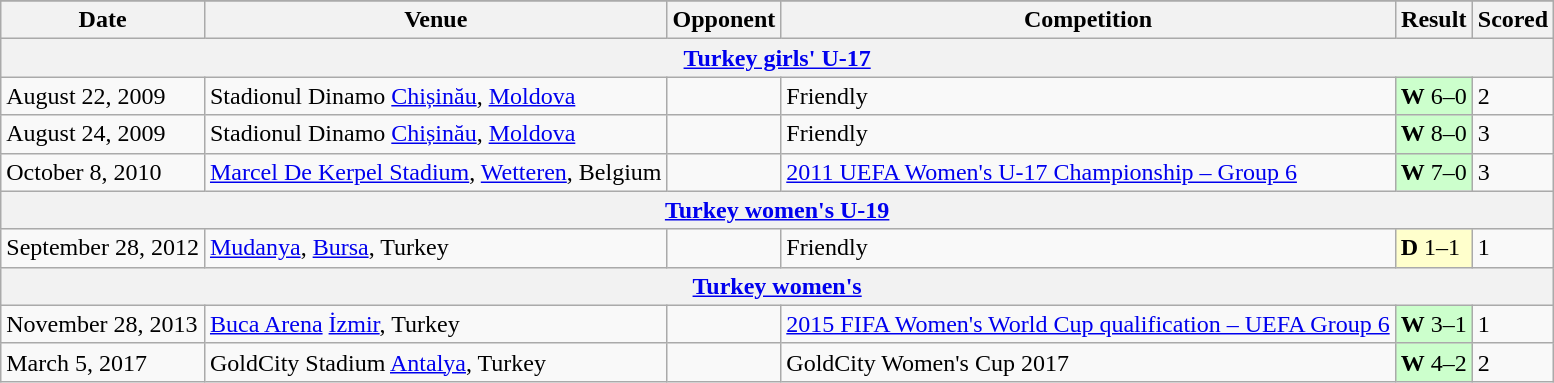<table class=wikitable>
<tr>
</tr>
<tr>
<th>Date</th>
<th>Venue</th>
<th>Opponent</th>
<th>Competition</th>
<th>Result</th>
<th>Scored</th>
</tr>
<tr>
<th colspan=6><a href='#'>Turkey girls' U-17</a></th>
</tr>
<tr>
<td>August 22, 2009</td>
<td>Stadionul Dinamo <a href='#'>Chișinău</a>, <a href='#'>Moldova</a></td>
<td></td>
<td>Friendly</td>
<td bgcolor=ccffcc><strong>W</strong> 6–0</td>
<td>2</td>
</tr>
<tr>
<td>August 24, 2009</td>
<td>Stadionul Dinamo <a href='#'>Chișinău</a>, <a href='#'>Moldova</a></td>
<td></td>
<td>Friendly</td>
<td bgcolor=ccffcc><strong>W</strong> 8–0</td>
<td>3</td>
</tr>
<tr>
<td>October 8, 2010</td>
<td><a href='#'>Marcel De Kerpel Stadium</a>, <a href='#'>Wetteren</a>, Belgium</td>
<td></td>
<td><a href='#'>2011 UEFA Women's U-17 Championship – Group 6</a></td>
<td bgcolor=ccffcc><strong>W</strong> 7–0</td>
<td>3</td>
</tr>
<tr>
<th colspan=6><a href='#'>Turkey women's U-19</a></th>
</tr>
<tr>
<td>September 28, 2012</td>
<td><a href='#'>Mudanya</a>, <a href='#'>Bursa</a>, Turkey</td>
<td></td>
<td>Friendly</td>
<td bgcolor=ffffcc><strong>D</strong> 1–1</td>
<td>1</td>
</tr>
<tr>
<th colspan=6><a href='#'>Turkey women's</a></th>
</tr>
<tr>
<td>November 28, 2013</td>
<td><a href='#'>Buca Arena</a> <a href='#'>İzmir</a>, Turkey</td>
<td></td>
<td><a href='#'>2015 FIFA Women's World Cup qualification – UEFA Group 6</a></td>
<td bgcolor=ccffcc><strong>W</strong> 3–1</td>
<td>1</td>
</tr>
<tr>
<td>March 5, 2017</td>
<td>GoldCity Stadium <a href='#'>Antalya</a>, Turkey</td>
<td></td>
<td>GoldCity Women's Cup 2017</td>
<td bgcolor=ccffcc><strong>W</strong> 4–2</td>
<td>2</td>
</tr>
</table>
